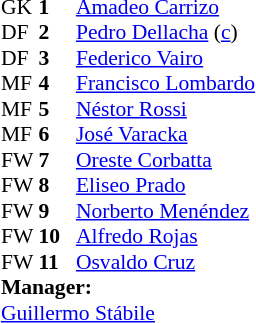<table style="font-size:90%; margin:0.2em auto;" cellspacing="0" cellpadding="0">
<tr>
<th width="25"></th>
<th width="25"></th>
</tr>
<tr>
<td>GK</td>
<td><strong>1</strong></td>
<td><a href='#'>Amadeo Carrizo</a></td>
</tr>
<tr>
<td>DF</td>
<td><strong>2</strong></td>
<td><a href='#'>Pedro Dellacha</a> (<a href='#'>c</a>)</td>
</tr>
<tr>
<td>DF</td>
<td><strong>3</strong></td>
<td><a href='#'>Federico Vairo</a></td>
</tr>
<tr>
<td>MF</td>
<td><strong>4</strong></td>
<td><a href='#'>Francisco Lombardo</a></td>
</tr>
<tr>
<td>MF</td>
<td><strong>5</strong></td>
<td><a href='#'>Néstor Rossi</a></td>
</tr>
<tr>
<td>MF</td>
<td><strong>6</strong></td>
<td><a href='#'>José Varacka</a></td>
</tr>
<tr>
<td>FW</td>
<td><strong>7</strong></td>
<td><a href='#'>Oreste Corbatta</a></td>
</tr>
<tr>
<td>FW</td>
<td><strong>8</strong></td>
<td><a href='#'>Eliseo Prado</a></td>
</tr>
<tr>
<td>FW</td>
<td><strong>9</strong></td>
<td><a href='#'>Norberto Menéndez</a></td>
</tr>
<tr>
<td>FW</td>
<td><strong>10</strong></td>
<td><a href='#'>Alfredo Rojas</a></td>
</tr>
<tr>
<td>FW</td>
<td><strong>11</strong></td>
<td><a href='#'>Osvaldo Cruz</a></td>
</tr>
<tr>
<td colspan=3><strong>Manager:</strong></td>
</tr>
<tr>
<td colspan=4><a href='#'>Guillermo Stábile</a></td>
</tr>
</table>
